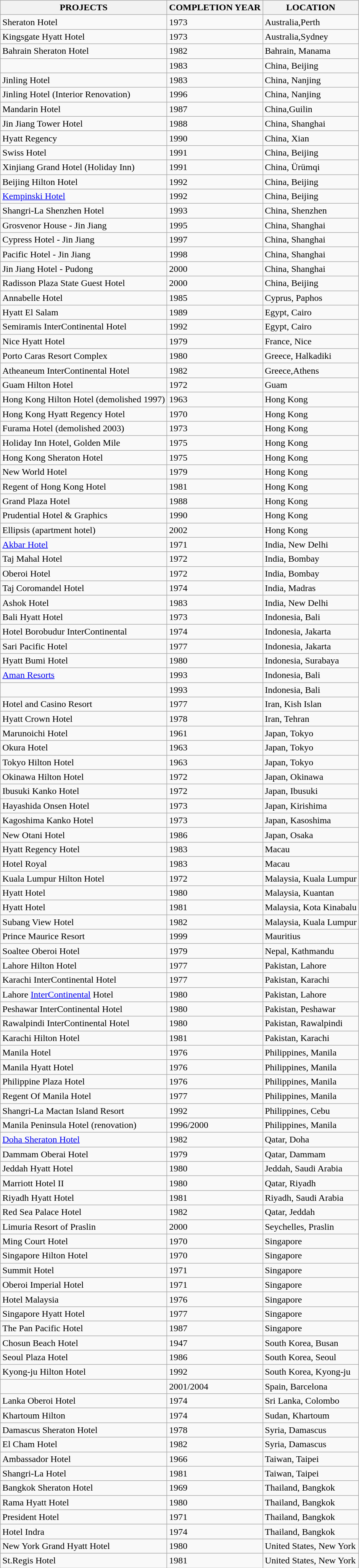<table class="wikitable">
<tr>
<th><strong>PROJECTS</strong></th>
<th><strong>COMPLETION YEAR</strong></th>
<th><strong>LOCATION</strong></th>
</tr>
<tr>
<td>Sheraton Hotel</td>
<td>1973</td>
<td>Australia,Perth</td>
</tr>
<tr>
<td>Kingsgate Hyatt Hotel</td>
<td>1973</td>
<td>Australia,Sydney</td>
</tr>
<tr>
<td>Bahrain Sheraton Hotel</td>
<td>1982</td>
<td>Bahrain, Manama</td>
</tr>
<tr>
<td></td>
<td>1983</td>
<td>China, Beijing</td>
</tr>
<tr>
<td>Jinling Hotel</td>
<td>1983</td>
<td>China, Nanjing</td>
</tr>
<tr>
<td>Jinling Hotel (Interior Renovation)</td>
<td>1996</td>
<td>China, Nanjing</td>
</tr>
<tr>
<td>Mandarin Hotel</td>
<td>1987</td>
<td>China,Guilin</td>
</tr>
<tr>
<td>Jin Jiang Tower Hotel</td>
<td>1988</td>
<td>China, Shanghai</td>
</tr>
<tr>
<td>Hyatt Regency</td>
<td>1990</td>
<td>China, Xian</td>
</tr>
<tr>
<td>Swiss Hotel</td>
<td>1991</td>
<td>China, Beijing</td>
</tr>
<tr>
<td>Xinjiang Grand Hotel (Holiday Inn)</td>
<td>1991</td>
<td>China, Ürümqi</td>
</tr>
<tr>
<td>Beijing Hilton Hotel</td>
<td>1992</td>
<td>China, Beijing</td>
</tr>
<tr>
<td><a href='#'>Kempinski Hotel</a></td>
<td>1992</td>
<td>China, Beijing</td>
</tr>
<tr>
<td>Shangri-La Shenzhen Hotel</td>
<td>1993</td>
<td>China, Shenzhen</td>
</tr>
<tr>
<td>Grosvenor House - Jin Jiang</td>
<td>1995</td>
<td>China, Shanghai</td>
</tr>
<tr>
<td>Cypress Hotel - Jin Jiang</td>
<td>1997</td>
<td>China, Shanghai</td>
</tr>
<tr>
<td>Pacific Hotel - Jin Jiang</td>
<td>1998</td>
<td>China, Shanghai</td>
</tr>
<tr>
<td>Jin Jiang Hotel - Pudong</td>
<td>2000</td>
<td>China, Shanghai</td>
</tr>
<tr>
<td>Radisson Plaza State Guest Hotel</td>
<td>2000</td>
<td>China, Beijing</td>
</tr>
<tr>
<td>Annabelle Hotel</td>
<td>1985</td>
<td>Cyprus, Paphos</td>
</tr>
<tr>
<td>Hyatt El Salam</td>
<td>1989</td>
<td>Egypt, Cairo</td>
</tr>
<tr>
<td>Semiramis InterContinental Hotel</td>
<td>1992</td>
<td>Egypt, Cairo</td>
</tr>
<tr>
<td>Nice Hyatt Hotel</td>
<td>1979</td>
<td>France, Nice</td>
</tr>
<tr>
<td>Porto Caras Resort Complex</td>
<td>1980</td>
<td>Greece, Halkadiki</td>
</tr>
<tr>
<td>Atheaneum InterContinental Hotel</td>
<td>1982</td>
<td>Greece,Athens</td>
</tr>
<tr>
<td>Guam Hilton Hotel</td>
<td>1972</td>
<td>Guam</td>
</tr>
<tr>
<td>Hong Kong Hilton Hotel (demolished 1997)</td>
<td>1963</td>
<td>Hong Kong</td>
</tr>
<tr>
<td>Hong Kong Hyatt Regency Hotel</td>
<td>1970</td>
<td>Hong Kong</td>
</tr>
<tr>
<td>Furama Hotel (demolished 2003)</td>
<td>1973</td>
<td>Hong Kong</td>
</tr>
<tr>
<td>Holiday Inn Hotel, Golden Mile</td>
<td>1975</td>
<td>Hong Kong</td>
</tr>
<tr>
<td>Hong Kong Sheraton Hotel</td>
<td>1975</td>
<td>Hong Kong</td>
</tr>
<tr>
<td>New World Hotel</td>
<td>1979</td>
<td>Hong Kong</td>
</tr>
<tr>
<td>Regent of Hong Kong Hotel</td>
<td>1981</td>
<td>Hong Kong</td>
</tr>
<tr>
<td>Grand Plaza Hotel</td>
<td>1988</td>
<td>Hong Kong</td>
</tr>
<tr>
<td>Prudential Hotel & Graphics</td>
<td>1990</td>
<td>Hong Kong</td>
</tr>
<tr>
<td>Ellipsis (apartment hotel)</td>
<td>2002</td>
<td>Hong Kong</td>
</tr>
<tr>
<td><a href='#'>Akbar Hotel</a></td>
<td>1971</td>
<td>India, New Delhi</td>
</tr>
<tr>
<td>Taj Mahal Hotel</td>
<td>1972</td>
<td>India, Bombay</td>
</tr>
<tr>
<td>Oberoi Hotel</td>
<td>1972</td>
<td>India, Bombay</td>
</tr>
<tr>
<td>Taj Coromandel Hotel</td>
<td>1974</td>
<td>India, Madras</td>
</tr>
<tr>
<td>Ashok Hotel</td>
<td>1983</td>
<td>India, New Delhi</td>
</tr>
<tr>
<td>Bali Hyatt Hotel</td>
<td>1973</td>
<td>Indonesia, Bali</td>
</tr>
<tr>
<td>Hotel Borobudur InterContinental</td>
<td>1974</td>
<td>Indonesia, Jakarta</td>
</tr>
<tr>
<td>Sari Pacific Hotel</td>
<td>1977</td>
<td>Indonesia, Jakarta</td>
</tr>
<tr>
<td>Hyatt Bumi Hotel</td>
<td>1980</td>
<td>Indonesia, Surabaya</td>
</tr>
<tr>
<td><a href='#'>Aman Resorts</a></td>
<td>1993</td>
<td>Indonesia, Bali</td>
</tr>
<tr>
<td></td>
<td>1993</td>
<td>Indonesia, Bali</td>
</tr>
<tr>
<td>Hotel and Casino Resort</td>
<td>1977</td>
<td>Iran, Kish Islan</td>
</tr>
<tr>
<td>Hyatt Crown Hotel</td>
<td>1978</td>
<td>Iran, Tehran</td>
</tr>
<tr>
<td>Marunoichi Hotel</td>
<td>1961</td>
<td>Japan, Tokyo</td>
</tr>
<tr>
<td>Okura Hotel</td>
<td>1963</td>
<td>Japan, Tokyo</td>
</tr>
<tr>
<td>Tokyo Hilton Hotel</td>
<td>1963</td>
<td>Japan, Tokyo</td>
</tr>
<tr>
<td>Okinawa Hilton Hotel</td>
<td>1972</td>
<td>Japan, Okinawa</td>
</tr>
<tr>
<td>Ibusuki Kanko Hotel</td>
<td>1972</td>
<td>Japan, Ibusuki</td>
</tr>
<tr>
<td>Hayashida Onsen Hotel</td>
<td>1973</td>
<td>Japan, Kirishima</td>
</tr>
<tr>
<td>Kagoshima Kanko Hotel</td>
<td>1973</td>
<td>Japan, Kasoshima</td>
</tr>
<tr>
<td>New Otani Hotel</td>
<td>1986</td>
<td>Japan, Osaka</td>
</tr>
<tr>
<td>Hyatt Regency Hotel</td>
<td>1983</td>
<td>Macau</td>
</tr>
<tr>
<td>Hotel Royal</td>
<td>1983</td>
<td>Macau</td>
</tr>
<tr>
<td>Kuala Lumpur Hilton Hotel</td>
<td>1972</td>
<td>Malaysia, Kuala Lumpur</td>
</tr>
<tr>
<td>Hyatt Hotel</td>
<td>1980</td>
<td>Malaysia, Kuantan</td>
</tr>
<tr>
<td>Hyatt Hotel</td>
<td>1981</td>
<td>Malaysia, Kota Kinabalu</td>
</tr>
<tr>
<td>Subang View Hotel</td>
<td>1982</td>
<td>Malaysia, Kuala Lumpur</td>
</tr>
<tr>
<td>Prince Maurice Resort</td>
<td>1999</td>
<td>Mauritius</td>
</tr>
<tr>
<td>Soaltee Oberoi Hotel</td>
<td>1979</td>
<td>Nepal, Kathmandu</td>
</tr>
<tr>
<td>Lahore Hilton Hotel</td>
<td>1977</td>
<td>Pakistan, Lahore</td>
</tr>
<tr>
<td>Karachi InterContinental Hotel</td>
<td>1977</td>
<td>Pakistan, Karachi</td>
</tr>
<tr>
<td>Lahore <a href='#'>InterContinental</a> Hotel</td>
<td>1980</td>
<td>Pakistan, Lahore</td>
</tr>
<tr>
<td>Peshawar InterContinental Hotel</td>
<td>1980</td>
<td>Pakistan, Peshawar</td>
</tr>
<tr>
<td>Rawalpindi InterContinental Hotel</td>
<td>1980</td>
<td>Pakistan, Rawalpindi</td>
</tr>
<tr>
<td>Karachi Hilton Hotel</td>
<td>1981</td>
<td>Pakistan, Karachi</td>
</tr>
<tr>
<td>Manila Hotel</td>
<td>1976</td>
<td>Philippines, Manila</td>
</tr>
<tr>
<td>Manila Hyatt Hotel</td>
<td>1976</td>
<td>Philippines, Manila</td>
</tr>
<tr>
<td>Philippine Plaza Hotel</td>
<td>1976</td>
<td>Philippines, Manila</td>
</tr>
<tr>
<td>Regent Of Manila Hotel</td>
<td>1977</td>
<td>Philippines, Manila</td>
</tr>
<tr>
<td>Shangri-La Mactan Island Resort</td>
<td>1992</td>
<td>Philippines, Cebu</td>
</tr>
<tr>
<td>Manila Peninsula Hotel (renovation)</td>
<td>1996/2000</td>
<td>Philippines, Manila</td>
</tr>
<tr>
<td><a href='#'>Doha Sheraton Hotel</a></td>
<td>1982</td>
<td>Qatar, Doha</td>
</tr>
<tr>
<td>Dammam Oberai Hotel</td>
<td>1979</td>
<td>Qatar, Dammam</td>
</tr>
<tr>
<td>Jeddah Hyatt Hotel</td>
<td>1980</td>
<td>Jeddah, Saudi Arabia</td>
</tr>
<tr>
<td>Marriott Hotel II</td>
<td>1980</td>
<td>Qatar, Riyadh</td>
</tr>
<tr>
<td>Riyadh Hyatt Hotel</td>
<td>1981</td>
<td>Riyadh, Saudi Arabia</td>
</tr>
<tr>
<td>Red Sea Palace Hotel</td>
<td>1982</td>
<td>Qatar, Jeddah</td>
</tr>
<tr>
<td>Limuria Resort of Praslin</td>
<td>2000</td>
<td>Seychelles, Praslin</td>
</tr>
<tr>
<td>Ming Court Hotel</td>
<td>1970</td>
<td>Singapore</td>
</tr>
<tr>
<td>Singapore Hilton Hotel</td>
<td>1970</td>
<td>Singapore</td>
</tr>
<tr>
<td>Summit Hotel</td>
<td>1971</td>
<td>Singapore</td>
</tr>
<tr>
<td>Oberoi Imperial Hotel</td>
<td>1971</td>
<td>Singapore</td>
</tr>
<tr>
<td>Hotel Malaysia</td>
<td>1976</td>
<td>Singapore</td>
</tr>
<tr>
<td>Singapore Hyatt Hotel</td>
<td>1977</td>
<td>Singapore</td>
</tr>
<tr>
<td>The Pan Pacific Hotel</td>
<td>1987</td>
<td>Singapore</td>
</tr>
<tr>
<td>Chosun Beach Hotel</td>
<td>1947</td>
<td>South Korea, Busan</td>
</tr>
<tr>
<td>Seoul Plaza Hotel</td>
<td>1986</td>
<td>South Korea, Seoul</td>
</tr>
<tr>
<td>Kyong-ju Hilton Hotel</td>
<td>1992</td>
<td>South Korea, Kyong-ju</td>
</tr>
<tr>
<td></td>
<td>2001/2004</td>
<td>Spain, Barcelona</td>
</tr>
<tr>
<td>Lanka Oberoi Hotel</td>
<td>1974</td>
<td>Sri Lanka, Colombo</td>
</tr>
<tr>
<td>Khartoum Hilton</td>
<td>1974</td>
<td>Sudan, Khartoum</td>
</tr>
<tr>
<td>Damascus Sheraton Hotel</td>
<td>1978</td>
<td>Syria, Damascus</td>
</tr>
<tr>
<td>El Cham Hotel</td>
<td>1982</td>
<td>Syria, Damascus</td>
</tr>
<tr>
<td>Ambassador Hotel</td>
<td>1966</td>
<td>Taiwan, Taipei</td>
</tr>
<tr>
<td>Shangri-La Hotel</td>
<td>1981</td>
<td>Taiwan, Taipei</td>
</tr>
<tr>
<td>Bangkok Sheraton Hotel</td>
<td>1969</td>
<td>Thailand, Bangkok</td>
</tr>
<tr>
<td>Rama Hyatt Hotel</td>
<td>1980</td>
<td>Thailand, Bangkok</td>
</tr>
<tr>
<td>President Hotel</td>
<td>1971</td>
<td>Thailand, Bangkok</td>
</tr>
<tr>
<td>Hotel Indra</td>
<td>1974</td>
<td>Thailand, Bangkok</td>
</tr>
<tr>
<td>New York Grand Hyatt Hotel</td>
<td>1980</td>
<td>United States, New York</td>
</tr>
<tr>
<td>St.Regis Hotel</td>
<td>1981</td>
<td>United States, New York</td>
</tr>
</table>
